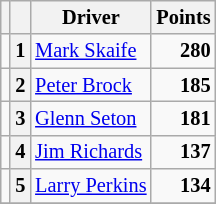<table class="wikitable" style="font-size: 85%;">
<tr>
<th></th>
<th></th>
<th>Driver</th>
<th>Points</th>
</tr>
<tr>
<td align="left"></td>
<th>1</th>
<td> <a href='#'>Mark Skaife</a></td>
<td align="right"><strong>280</strong></td>
</tr>
<tr>
<td align="left"></td>
<th>2</th>
<td> <a href='#'>Peter Brock</a></td>
<td align="right"><strong>185</strong></td>
</tr>
<tr>
<td align="left"></td>
<th>3</th>
<td> <a href='#'>Glenn Seton</a></td>
<td align="right"><strong>181</strong></td>
</tr>
<tr>
<td align="left"></td>
<th>4</th>
<td> <a href='#'>Jim Richards</a></td>
<td align="right"><strong>137</strong></td>
</tr>
<tr>
<td align="left"></td>
<th>5</th>
<td> <a href='#'>Larry Perkins</a></td>
<td align="right"><strong>134</strong></td>
</tr>
<tr>
</tr>
</table>
